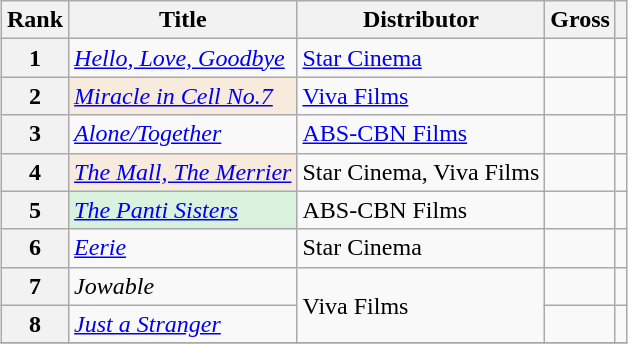<table class="wikitable sortable" style="margin:auto; text-align:left;">
<tr>
<th>Rank</th>
<th>Title</th>
<th>Distributor</th>
<th>Gross</th>
<th></th>
</tr>
<tr>
<th>1</th>
<td><em><a href='#'>Hello, Love, Goodbye</a></em></td>
<td><a href='#'>Star Cinema</a></td>
<td></td>
<td style="text-align:center;"></td>
</tr>
<tr>
<th>2</th>
<td style="background:#f7ebdd"><em><a href='#'>Miracle in Cell No.7</a></em></td>
<td><a href='#'>Viva Films</a></td>
<td></td>
<td style="text-align:center;"></td>
</tr>
<tr>
<th>3</th>
<td><em><a href='#'>Alone/Together</a></em></td>
<td><a href='#'>ABS-CBN Films</a></td>
<td></td>
<td style="text-align:center;"></td>
</tr>
<tr>
<th>4</th>
<td style="background:#f7ebdd"><em><a href='#'>The Mall, The Merrier</a></em></td>
<td>Star Cinema, Viva Films</td>
<td></td>
<td style="text-align:center;"></td>
</tr>
<tr>
<th>5</th>
<td style="background:#d8f2de"><em><a href='#'>The Panti Sisters</a></em></td>
<td>ABS-CBN Films</td>
<td></td>
<td style="text-align:center;"></td>
</tr>
<tr>
<th>6</th>
<td><em><a href='#'>Eerie</a></em></td>
<td>Star Cinema</td>
<td></td>
<td style="text-align:center;"></td>
</tr>
<tr>
<th>7</th>
<td><em>Jowable</em></td>
<td rowspan="2">Viva Films</td>
<td></td>
<td style="text-align:center;"></td>
</tr>
<tr>
<th>8</th>
<td><em><a href='#'>Just a Stranger</a></em></td>
<td></td>
<td style="text-align:center;"></td>
</tr>
<tr>
</tr>
</table>
